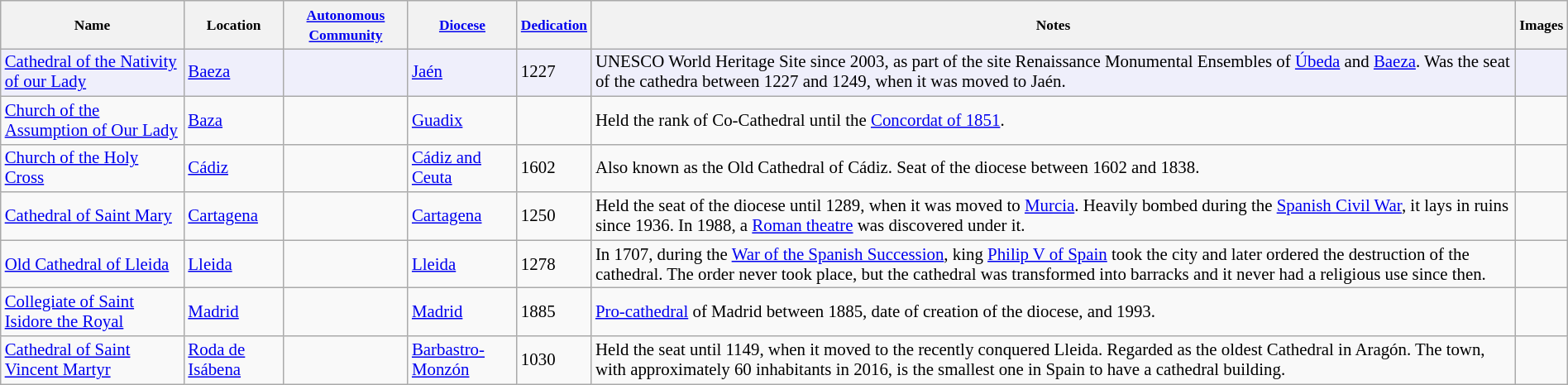<table class="wikitable sortable" width="100%" style="font-size: 87%;">
<tr>
<th scope="col"><small>Name</small></th>
<th scope="col"><small>Location</small></th>
<th scope="col"><small><a href='#'>Autonomous Community</a></small></th>
<th scope="col"><small><a href='#'>Diocese</a></small></th>
<th scope="col"><small><a href='#'>Dedication</a></small></th>
<th scope="col" class="unsortable"><small>Notes</small></th>
<th scope="col" class="unsortable"><small>Images</small></th>
</tr>
<tr style="background:#efeffb">
<td><a href='#'>Cathedral of the Nativity of our Lady</a></td>
<td><a href='#'>Baeza</a></td>
<td></td>
<td><a href='#'>Jaén</a></td>
<td>1227</td>
<td> UNESCO World Heritage Site since 2003, as part of the site Renaissance Monumental Ensembles of <a href='#'>Úbeda</a> and <a href='#'>Baeza</a>. Was the seat of the cathedra between 1227 and 1249, when it was moved to Jaén.</td>
<td></td>
</tr>
<tr>
<td><a href='#'>Church of the Assumption of Our Lady</a></td>
<td><a href='#'>Baza</a></td>
<td></td>
<td><a href='#'>Guadix</a></td>
<td></td>
<td>Held the rank of Co-Cathedral until the <a href='#'>Concordat of 1851</a>.</td>
<td></td>
</tr>
<tr>
<td><a href='#'>Church of the Holy Cross</a></td>
<td><a href='#'>Cádiz</a></td>
<td></td>
<td><a href='#'>Cádiz and Ceuta</a></td>
<td>1602</td>
<td>Also known as the Old Cathedral of Cádiz. Seat of the diocese between 1602 and 1838.</td>
<td></td>
</tr>
<tr>
<td><a href='#'>Cathedral of Saint Mary</a></td>
<td><a href='#'>Cartagena</a></td>
<td></td>
<td><a href='#'>Cartagena</a></td>
<td>1250</td>
<td>Held the seat of the diocese until 1289, when it was moved to <a href='#'>Murcia</a>. Heavily bombed during the <a href='#'>Spanish Civil War</a>, it lays in ruins since 1936. In 1988, a <a href='#'>Roman theatre</a> was discovered under it.</td>
<td></td>
</tr>
<tr>
<td><a href='#'>Old Cathedral of Lleida</a></td>
<td><a href='#'>Lleida</a></td>
<td></td>
<td><a href='#'>Lleida</a></td>
<td>1278</td>
<td>In 1707, during the <a href='#'>War of the Spanish Succession</a>, king <a href='#'>Philip V of Spain</a> took the city and later ordered the destruction of the cathedral. The order never took place, but the cathedral was transformed into barracks and it never had a religious use since then.</td>
<td></td>
</tr>
<tr>
<td><a href='#'>Collegiate of Saint Isidore the Royal</a></td>
<td><a href='#'>Madrid</a></td>
<td></td>
<td><a href='#'>Madrid</a></td>
<td>1885</td>
<td><a href='#'>Pro-cathedral</a> of Madrid between 1885, date of creation of the diocese, and 1993.</td>
<td></td>
</tr>
<tr>
<td><a href='#'>Cathedral of Saint Vincent Martyr</a></td>
<td><a href='#'>Roda de Isábena</a></td>
<td></td>
<td><a href='#'>Barbastro-Monzón</a></td>
<td>1030</td>
<td>Held the seat until 1149, when it moved to the recently conquered Lleida. Regarded as the oldest Cathedral in Aragón. The town, with approximately 60 inhabitants in 2016, is the smallest one in Spain to have a cathedral building.</td>
<td></td>
</tr>
</table>
